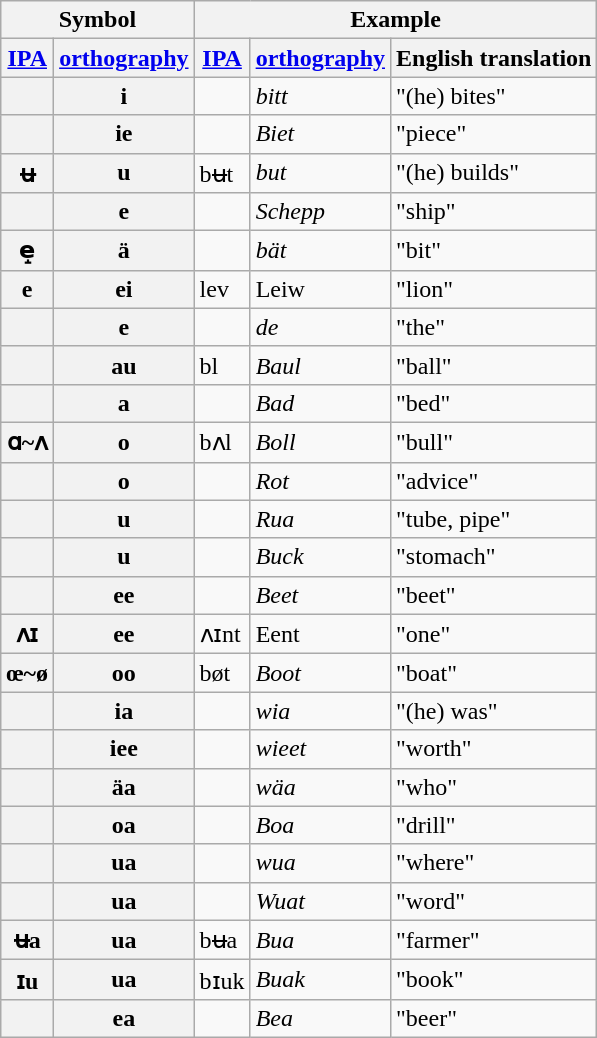<table class="wikitable">
<tr>
<th colspan="2" scope="col">Symbol</th>
<th colspan="3" scope="col">Example</th>
</tr>
<tr>
<th scope="col"><a href='#'>IPA</a></th>
<th><a href='#'>orthography</a></th>
<th scope="col"><a href='#'>IPA</a></th>
<th scope="col"><a href='#'>orthography</a></th>
<th scope="col">English translation</th>
</tr>
<tr>
<th scope="row"></th>
<th>i</th>
<td></td>
<td><em>bitt</em></td>
<td>"(he) bites"</td>
</tr>
<tr>
<th scope="row"></th>
<th>ie</th>
<td></td>
<td><em>Biet</em></td>
<td>"piece"</td>
</tr>
<tr>
<th scope="row">ʉ</th>
<th>u</th>
<td>bʉt</td>
<td><em>but</em></td>
<td>"(he) builds"</td>
</tr>
<tr>
<th scope="row"></th>
<th>e</th>
<td></td>
<td><em>Schepp</em></td>
<td>"ship"</td>
</tr>
<tr>
<th scope="row">e̝</th>
<th>ä</th>
<td></td>
<td><em>bät</em></td>
<td>"bit"</td>
</tr>
<tr>
<th scope="row">e</th>
<th>ei</th>
<td>lev</td>
<td>Leiw</td>
<td>"lion"</td>
</tr>
<tr>
<th scope="row"></th>
<th>e</th>
<td></td>
<td><em> de</em></td>
<td>"the"</td>
</tr>
<tr>
<th scope="row"></th>
<th>au</th>
<td>bl</td>
<td><em>Baul</em></td>
<td>"ball"</td>
</tr>
<tr>
<th scope="row"></th>
<th>a</th>
<td></td>
<td><em>Bad</em></td>
<td>"bed"</td>
</tr>
<tr>
<th scope="row">ɑ~ʌ</th>
<th>o</th>
<td>bʌl</td>
<td><em>Boll</em></td>
<td>"bull"</td>
</tr>
<tr>
<th scope="row"></th>
<th>o</th>
<td></td>
<td><em>Rot</em></td>
<td>"advice"</td>
</tr>
<tr>
<th scope="row"></th>
<th>u</th>
<td></td>
<td><em>Rua</em></td>
<td>"tube, pipe"</td>
</tr>
<tr>
<th scope="row"></th>
<th>u</th>
<td></td>
<td><em>Buck</em></td>
<td>"stomach"</td>
</tr>
<tr>
<th scope="row"></th>
<th>ee</th>
<td></td>
<td><em>Beet</em></td>
<td>"beet"</td>
</tr>
<tr>
<th scope="row">ʌɪ</th>
<th>ee</th>
<td>ʌɪnt</td>
<td>Eent</td>
<td>"one"</td>
</tr>
<tr>
<th scope="row">œ~ø</th>
<th>oo</th>
<td>bøt</td>
<td><em>Boot</em></td>
<td>"boat"</td>
</tr>
<tr>
<th scope="row"></th>
<th>ia</th>
<td></td>
<td><em>wia</em></td>
<td>"(he) was"</td>
</tr>
<tr>
<th scope="row"></th>
<th>iee</th>
<td></td>
<td><em>wieet</em></td>
<td>"worth"</td>
</tr>
<tr>
<th scope="row"></th>
<th>äa</th>
<td></td>
<td><em>wäa</em></td>
<td>"who"</td>
</tr>
<tr>
<th scope="row"></th>
<th>oa</th>
<td></td>
<td><em>Boa</em></td>
<td>"drill"</td>
</tr>
<tr>
<th scope="row"></th>
<th>ua</th>
<td></td>
<td><em>wua</em></td>
<td>"where"</td>
</tr>
<tr>
<th scope="row"></th>
<th>ua</th>
<td></td>
<td><em>Wuat</em></td>
<td>"word"</td>
</tr>
<tr>
<th scope="row">ʉa</th>
<th>ua</th>
<td>bʉa</td>
<td><em>Bua</em></td>
<td>"farmer"</td>
</tr>
<tr>
<th scope="row">ɪu</th>
<th>ua</th>
<td>bɪuk</td>
<td><em>Buak</em></td>
<td>"book"</td>
</tr>
<tr>
<th scope="row"></th>
<th>ea</th>
<td></td>
<td><em>Bea</em></td>
<td>"beer"</td>
</tr>
</table>
